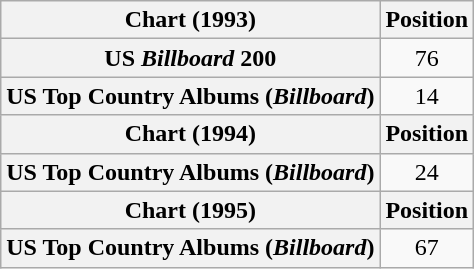<table class="wikitable plainrowheaders" style="text-align:center">
<tr>
<th scope="col">Chart (1993)</th>
<th scope="col">Position</th>
</tr>
<tr>
<th scope="row">US <em>Billboard</em> 200</th>
<td>76</td>
</tr>
<tr>
<th scope="row">US Top Country Albums (<em>Billboard</em>)</th>
<td>14</td>
</tr>
<tr>
<th scope="col">Chart (1994)</th>
<th scope="col">Position</th>
</tr>
<tr>
<th scope="row">US Top Country Albums (<em>Billboard</em>)</th>
<td>24</td>
</tr>
<tr>
<th scope="col">Chart (1995)</th>
<th scope="col">Position</th>
</tr>
<tr>
<th scope="row">US Top Country Albums (<em>Billboard</em>)</th>
<td>67</td>
</tr>
</table>
